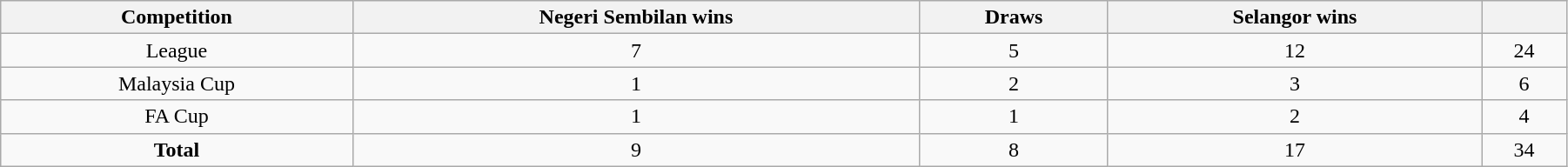<table class="wikitable" style="width:95%;text-align:center">
<tr>
<th>Competition</th>
<th>Negeri Sembilan wins</th>
<th>Draws</th>
<th>Selangor wins</th>
<th></th>
</tr>
<tr>
<td>League</td>
<td>7</td>
<td>5</td>
<td>12</td>
<td>24</td>
</tr>
<tr>
<td>Malaysia Cup</td>
<td>1</td>
<td>2</td>
<td>3</td>
<td>6</td>
</tr>
<tr>
<td>FA Cup</td>
<td>1</td>
<td>1</td>
<td>2</td>
<td>4</td>
</tr>
<tr>
<td><strong>Total</strong></td>
<td>9</td>
<td>8</td>
<td>17</td>
<td>34</td>
</tr>
</table>
